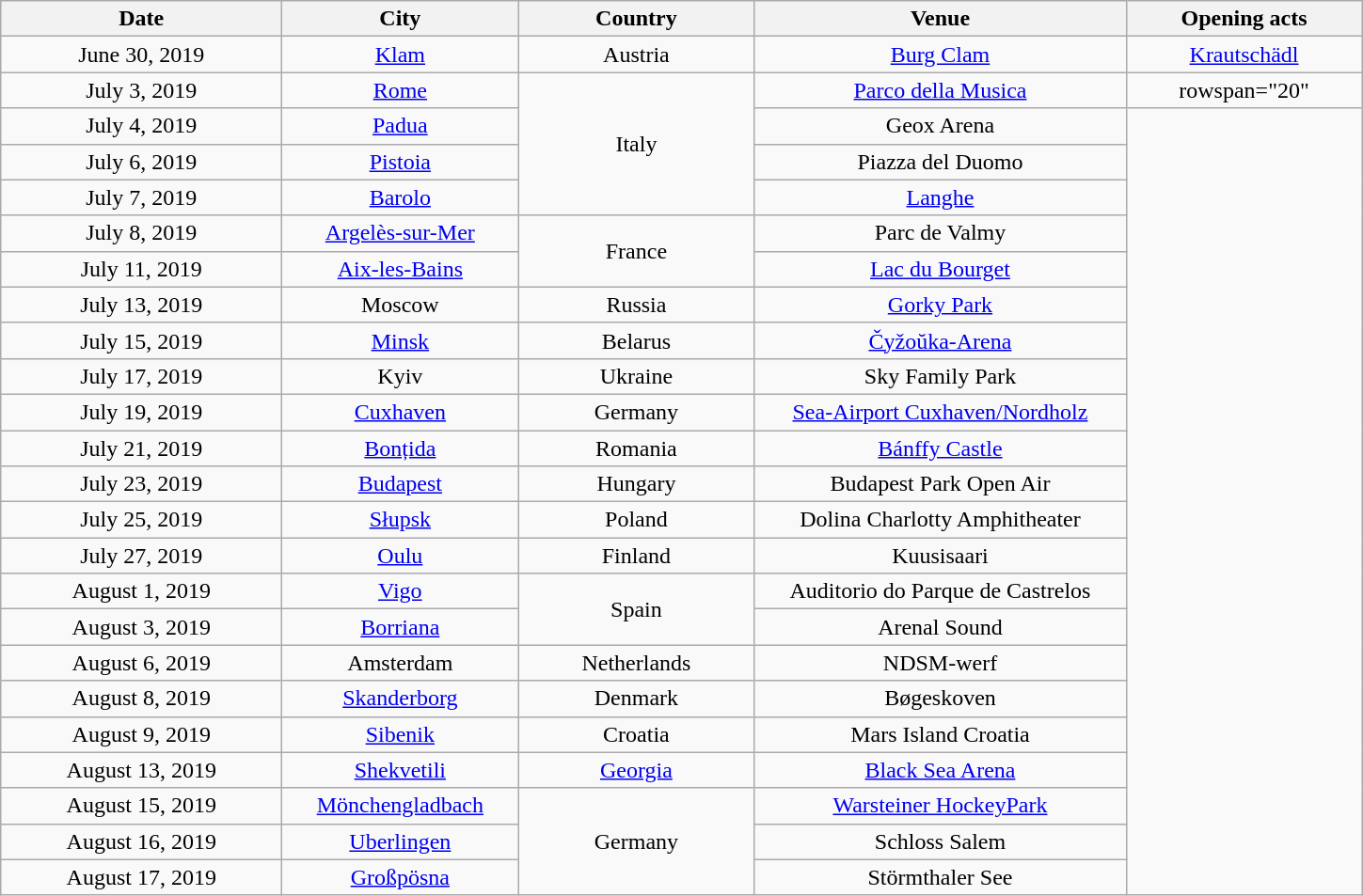<table class="wikitable" style="text-align:center;">
<tr>
<th scope="col" style="width:12em;">Date</th>
<th scope="col" style="width:10em;">City</th>
<th scope="col" style="width:10em;">Country</th>
<th scope="col" style="width:16em;">Venue</th>
<th scope="col" style="width:10em;">Opening acts</th>
</tr>
<tr>
<td>June 30, 2019</td>
<td><a href='#'>Klam</a></td>
<td>Austria</td>
<td><a href='#'>Burg Clam</a></td>
<td><a href='#'>Krautschädl</a></td>
</tr>
<tr>
<td>July 3, 2019</td>
<td><a href='#'>Rome</a></td>
<td rowspan="4">Italy</td>
<td><a href='#'>Parco della Musica</a></td>
<td>rowspan="20" </td>
</tr>
<tr>
<td>July 4, 2019</td>
<td><a href='#'>Padua</a></td>
<td>Geox Arena</td>
</tr>
<tr>
<td>July 6, 2019</td>
<td><a href='#'>Pistoia</a></td>
<td>Piazza del Duomo</td>
</tr>
<tr>
<td>July 7, 2019</td>
<td><a href='#'>Barolo</a></td>
<td><a href='#'>Langhe</a></td>
</tr>
<tr>
<td>July 8, 2019</td>
<td><a href='#'>Argelès-sur-Mer</a></td>
<td rowspan="2">France</td>
<td>Parc de Valmy</td>
</tr>
<tr>
<td>July 11, 2019</td>
<td><a href='#'>Aix-les-Bains</a></td>
<td><a href='#'>Lac du Bourget</a></td>
</tr>
<tr>
<td>July 13, 2019</td>
<td>Moscow</td>
<td>Russia</td>
<td><a href='#'>Gorky Park</a></td>
</tr>
<tr>
<td>July 15, 2019</td>
<td><a href='#'>Minsk</a></td>
<td>Belarus</td>
<td><a href='#'>Čyžoŭka-Arena</a></td>
</tr>
<tr>
<td>July 17, 2019</td>
<td>Kyiv</td>
<td>Ukraine</td>
<td>Sky Family Park</td>
</tr>
<tr>
<td>July 19, 2019</td>
<td><a href='#'>Cuxhaven</a></td>
<td>Germany</td>
<td><a href='#'>Sea-Airport Cuxhaven/Nordholz</a></td>
</tr>
<tr>
<td>July 21, 2019</td>
<td><a href='#'>Bonțida</a></td>
<td>Romania</td>
<td><a href='#'>Bánffy Castle</a></td>
</tr>
<tr>
<td>July 23, 2019</td>
<td><a href='#'>Budapest</a></td>
<td>Hungary</td>
<td>Budapest Park Open Air</td>
</tr>
<tr>
<td>July 25, 2019</td>
<td><a href='#'>Słupsk</a></td>
<td>Poland</td>
<td>Dolina Charlotty Amphitheater</td>
</tr>
<tr>
<td>July 27, 2019</td>
<td><a href='#'>Oulu</a></td>
<td>Finland</td>
<td>Kuusisaari</td>
</tr>
<tr>
<td>August 1, 2019</td>
<td><a href='#'>Vigo</a></td>
<td rowspan="2">Spain</td>
<td>Auditorio do Parque de Castrelos</td>
</tr>
<tr>
<td>August 3, 2019</td>
<td><a href='#'>Borriana</a></td>
<td>Arenal Sound</td>
</tr>
<tr>
<td>August 6, 2019</td>
<td>Amsterdam</td>
<td>Netherlands</td>
<td>NDSM-werf</td>
</tr>
<tr>
<td>August 8, 2019</td>
<td><a href='#'>Skanderborg</a></td>
<td>Denmark</td>
<td>Bøgeskoven</td>
</tr>
<tr>
<td>August 9, 2019</td>
<td><a href='#'>Sibenik</a></td>
<td>Croatia</td>
<td>Mars Island Croatia</td>
</tr>
<tr>
<td>August 13, 2019</td>
<td><a href='#'>Shekvetili</a></td>
<td><a href='#'>Georgia</a></td>
<td><a href='#'>Black Sea Arena</a></td>
</tr>
<tr>
<td>August 15, 2019</td>
<td><a href='#'>Mönchengladbach</a></td>
<td rowspan="3">Germany</td>
<td><a href='#'>Warsteiner HockeyPark</a></td>
</tr>
<tr>
<td>August 16, 2019</td>
<td><a href='#'>Uberlingen</a></td>
<td>Schloss Salem</td>
</tr>
<tr>
<td>August 17, 2019</td>
<td><a href='#'>Großpösna</a></td>
<td>Störmthaler See</td>
</tr>
</table>
